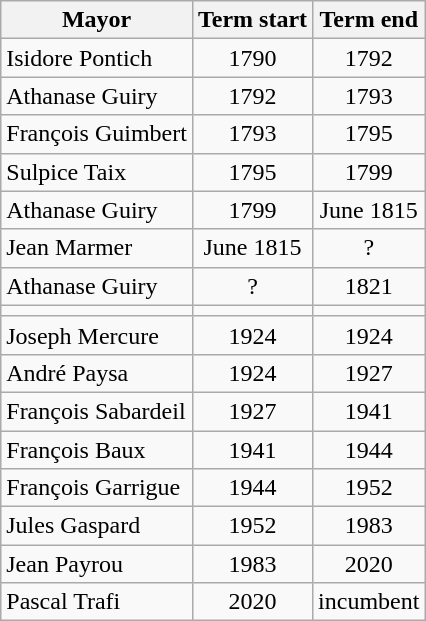<table class="wikitable">
<tr>
<th>Mayor</th>
<th>Term start</th>
<th>Term end</th>
</tr>
<tr>
<td>Isidore Pontich</td>
<td align=center>1790</td>
<td align=center>1792</td>
</tr>
<tr>
<td>Athanase Guiry</td>
<td align=center>1792</td>
<td align=center>1793</td>
</tr>
<tr>
<td>François Guimbert</td>
<td align=center>1793</td>
<td align=center>1795</td>
</tr>
<tr>
<td>Sulpice Taix</td>
<td align=center>1795</td>
<td align=center>1799</td>
</tr>
<tr>
<td>Athanase Guiry</td>
<td align=center>1799</td>
<td align=center>June 1815</td>
</tr>
<tr>
<td>Jean Marmer</td>
<td align=center>June 1815</td>
<td align=center>?</td>
</tr>
<tr>
<td>Athanase Guiry</td>
<td align=center>?</td>
<td align=center>1821</td>
</tr>
<tr>
<td></td>
<td align=center></td>
<td align=center></td>
</tr>
<tr>
<td>Joseph Mercure</td>
<td align=center>1924</td>
<td align=center>1924</td>
</tr>
<tr>
<td>André Paysa</td>
<td align=center>1924</td>
<td align=center>1927</td>
</tr>
<tr>
<td>François Sabardeil</td>
<td align=center>1927</td>
<td align=center>1941</td>
</tr>
<tr>
<td>François Baux</td>
<td align=center>1941</td>
<td align=center>1944</td>
</tr>
<tr>
<td>François Garrigue</td>
<td align=center>1944</td>
<td align=center>1952</td>
</tr>
<tr>
<td>Jules Gaspard</td>
<td align=center>1952</td>
<td align=center>1983</td>
</tr>
<tr>
<td>Jean Payrou</td>
<td align=center>1983</td>
<td align=center>2020</td>
</tr>
<tr>
<td>Pascal Trafi</td>
<td align=center>2020</td>
<td align=center>incumbent</td>
</tr>
</table>
